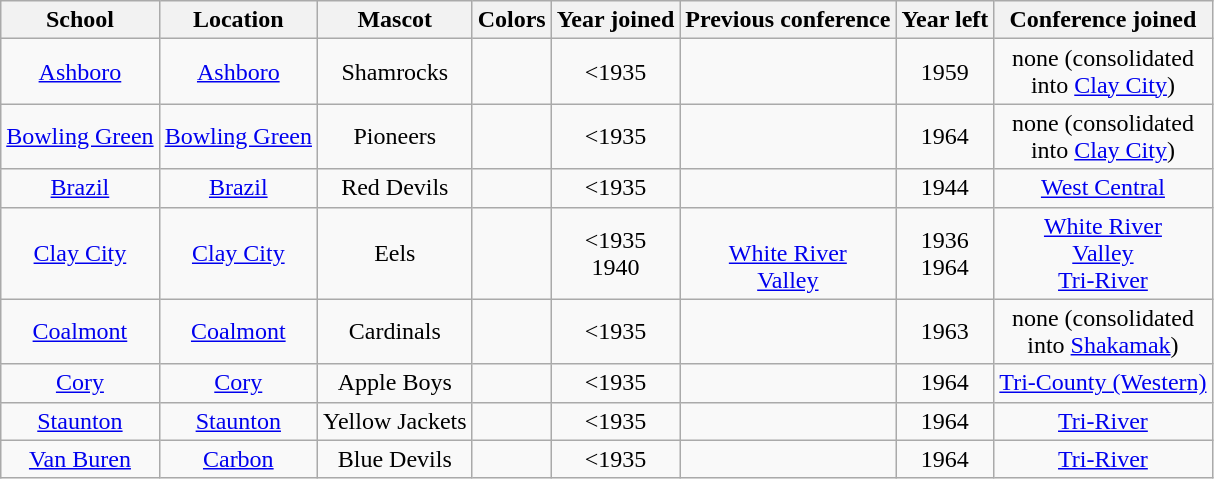<table class="wikitable" style="text-align:center;">
<tr>
<th>School</th>
<th>Location</th>
<th>Mascot</th>
<th>Colors</th>
<th>Year joined</th>
<th>Previous conference</th>
<th>Year left</th>
<th>Conference joined</th>
</tr>
<tr>
<td><a href='#'>Ashboro</a></td>
<td><a href='#'>Ashboro</a></td>
<td>Shamrocks</td>
<td> </td>
<td><1935</td>
<td></td>
<td>1959</td>
<td>none (consolidated<br>into <a href='#'>Clay City</a>)</td>
</tr>
<tr>
<td><a href='#'>Bowling Green</a></td>
<td><a href='#'>Bowling Green</a></td>
<td>Pioneers</td>
<td> </td>
<td><1935</td>
<td></td>
<td>1964</td>
<td>none (consolidated<br>into <a href='#'>Clay City</a>)</td>
</tr>
<tr>
<td><a href='#'>Brazil</a></td>
<td><a href='#'>Brazil</a></td>
<td>Red Devils</td>
<td> </td>
<td><1935</td>
<td></td>
<td>1944</td>
<td><a href='#'>West Central</a></td>
</tr>
<tr>
<td><a href='#'>Clay City</a></td>
<td><a href='#'>Clay City</a></td>
<td>Eels</td>
<td> </td>
<td><1935<br>1940</td>
<td><br><a href='#'>White River<br>Valley</a></td>
<td>1936<br>1964</td>
<td><a href='#'>White River<br>Valley</a><br><a href='#'>Tri-River</a></td>
</tr>
<tr>
<td><a href='#'>Coalmont</a></td>
<td><a href='#'>Coalmont</a></td>
<td>Cardinals</td>
<td> </td>
<td><1935</td>
<td></td>
<td>1963</td>
<td>none (consolidated<br>into <a href='#'>Shakamak</a>)</td>
</tr>
<tr>
<td><a href='#'>Cory</a></td>
<td><a href='#'>Cory</a></td>
<td>Apple Boys</td>
<td> </td>
<td><1935</td>
<td></td>
<td>1964</td>
<td><a href='#'>Tri-County (Western)</a></td>
</tr>
<tr>
<td><a href='#'>Staunton</a></td>
<td><a href='#'>Staunton</a></td>
<td>Yellow Jackets</td>
<td> </td>
<td><1935</td>
<td></td>
<td>1964</td>
<td><a href='#'>Tri-River</a></td>
</tr>
<tr>
<td><a href='#'>Van Buren</a></td>
<td><a href='#'>Carbon</a></td>
<td>Blue Devils</td>
<td> </td>
<td><1935</td>
<td></td>
<td>1964</td>
<td><a href='#'>Tri-River</a></td>
</tr>
</table>
